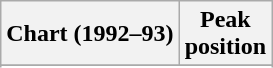<table class="wikitable sortable plainrowheaders" style="text-align:center">
<tr>
<th scope="col">Chart (1992–93)</th>
<th scope="col">Peak<br>position</th>
</tr>
<tr>
</tr>
<tr>
</tr>
<tr>
</tr>
<tr>
</tr>
<tr>
</tr>
<tr>
</tr>
<tr>
</tr>
<tr>
</tr>
<tr>
</tr>
<tr>
</tr>
<tr>
</tr>
</table>
